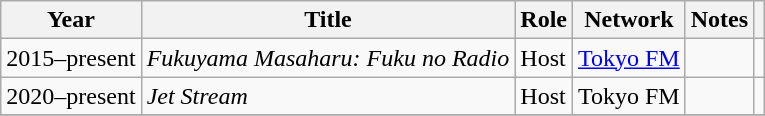<table class="wikitable">
<tr>
<th>Year</th>
<th>Title</th>
<th>Role</th>
<th>Network</th>
<th>Notes</th>
<th></th>
</tr>
<tr>
<td>2015–present</td>
<td><em>Fukuyama Masaharu: Fuku no Radio</em></td>
<td>Host</td>
<td><a href='#'>Tokyo FM</a></td>
<td></td>
<td></td>
</tr>
<tr>
<td>2020–present</td>
<td><em>Jet Stream</em></td>
<td>Host</td>
<td>Tokyo FM</td>
<td></td>
<td></td>
</tr>
<tr>
</tr>
</table>
